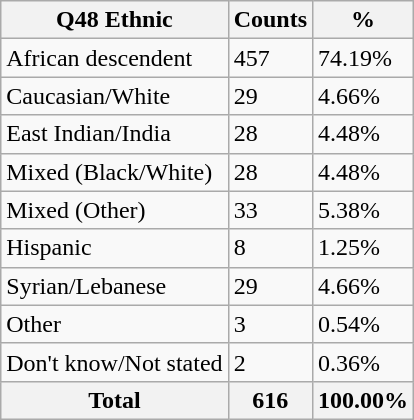<table class="wikitable sortable">
<tr>
<th>Q48 Ethnic</th>
<th>Counts</th>
<th>%</th>
</tr>
<tr>
<td>African descendent</td>
<td>457</td>
<td>74.19%</td>
</tr>
<tr>
<td>Caucasian/White</td>
<td>29</td>
<td>4.66%</td>
</tr>
<tr>
<td>East Indian/India</td>
<td>28</td>
<td>4.48%</td>
</tr>
<tr>
<td>Mixed (Black/White)</td>
<td>28</td>
<td>4.48%</td>
</tr>
<tr>
<td>Mixed (Other)</td>
<td>33</td>
<td>5.38%</td>
</tr>
<tr>
<td>Hispanic</td>
<td>8</td>
<td>1.25%</td>
</tr>
<tr>
<td>Syrian/Lebanese</td>
<td>29</td>
<td>4.66%</td>
</tr>
<tr>
<td>Other</td>
<td>3</td>
<td>0.54%</td>
</tr>
<tr>
<td>Don't know/Not stated</td>
<td>2</td>
<td>0.36%</td>
</tr>
<tr>
<th>Total</th>
<th>616</th>
<th>100.00%</th>
</tr>
</table>
